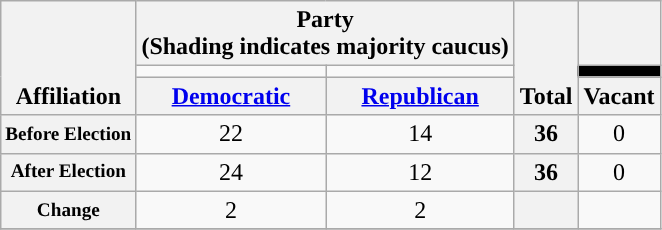<table class=wikitable style="text-align:center">
<tr style="vertical-align:bottom;">
<th rowspan="3">Affiliation</th>
<th colspan="2">Party <div>(Shading indicates majority caucus)</div></th>
<th rowspan="3">Total</th>
<th></th>
</tr>
<tr style="height:5px">
<td style="background-color:"></td>
<td style="background-color:"></td>
<td style="background-color:black"></td>
</tr>
<tr>
<th><a href='#'>Democratic</a></th>
<th><a href='#'>Republican</a></th>
<th>Vacant</th>
</tr>
<tr>
<th style="font-size:80%">Before Election</th>
<td>22</td>
<td>14</td>
<th>36</th>
<td>0</td>
</tr>
<tr>
<th style="font-size:80%">After Election</th>
<td>24</td>
<td>12</td>
<th>36</th>
<td>0</td>
</tr>
<tr>
<th style="font-size:80%">Change</th>
<td> 2</td>
<td> 2</td>
<th></th>
<td></td>
</tr>
<tr>
</tr>
</table>
